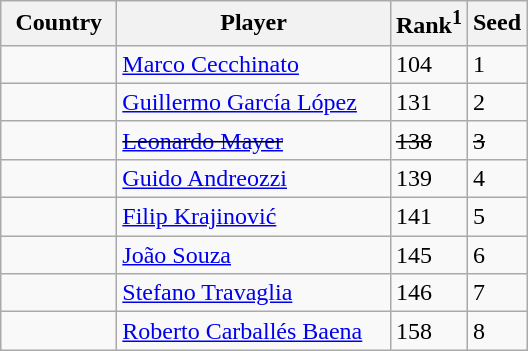<table class="sortable wikitable">
<tr>
<th width="70">Country</th>
<th width="175">Player</th>
<th>Rank<sup>1</sup></th>
<th>Seed</th>
</tr>
<tr>
<td></td>
<td><a href='#'>Marco Cecchinato</a></td>
<td>104</td>
<td>1</td>
</tr>
<tr>
<td></td>
<td><a href='#'>Guillermo García López</a></td>
<td>131</td>
<td>2</td>
</tr>
<tr>
<td><s></s></td>
<td><s><a href='#'>Leonardo Mayer</a></s></td>
<td><s>138</s></td>
<td><s>3</s></td>
</tr>
<tr>
<td></td>
<td><a href='#'>Guido Andreozzi</a></td>
<td>139</td>
<td>4</td>
</tr>
<tr>
<td></td>
<td><a href='#'>Filip Krajinović</a></td>
<td>141</td>
<td>5</td>
</tr>
<tr>
<td></td>
<td><a href='#'>João Souza</a></td>
<td>145</td>
<td>6</td>
</tr>
<tr>
<td></td>
<td><a href='#'>Stefano Travaglia</a></td>
<td>146</td>
<td>7</td>
</tr>
<tr>
<td></td>
<td><a href='#'>Roberto Carballés Baena</a></td>
<td>158</td>
<td>8</td>
</tr>
</table>
